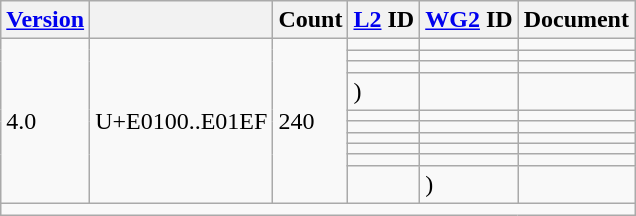<table class="wikitable sticky-header">
<tr>
<th><a href='#'>Version</a></th>
<th></th>
<th>Count</th>
<th><a href='#'>L2</a> ID</th>
<th><a href='#'>WG2</a> ID</th>
<th>Document</th>
</tr>
<tr>
<td rowspan="10">4.0</td>
<td rowspan="10">U+E0100..E01EF</td>
<td rowspan="10">240</td>
<td></td>
<td></td>
<td></td>
</tr>
<tr>
<td></td>
<td></td>
<td></td>
</tr>
<tr>
<td></td>
<td></td>
<td></td>
</tr>
<tr>
<td> )</td>
<td></td>
<td></td>
</tr>
<tr>
<td></td>
<td></td>
<td></td>
</tr>
<tr>
<td></td>
<td></td>
<td></td>
</tr>
<tr>
<td></td>
<td></td>
<td></td>
</tr>
<tr>
<td></td>
<td></td>
<td></td>
</tr>
<tr>
<td></td>
<td></td>
<td></td>
</tr>
<tr>
<td></td>
<td> )</td>
<td></td>
</tr>
<tr class="sortbottom">
<td colspan="6"></td>
</tr>
</table>
